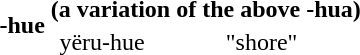<table>
<tr>
<th rowspan="2">-hue</th>
<th colspan="3">(a variation of the above -hua)</th>
</tr>
<tr>
<td rowspan="2"><br></td>
<td>yëru-hue</td>
<td colspan="2">"shore"</td>
</tr>
</table>
